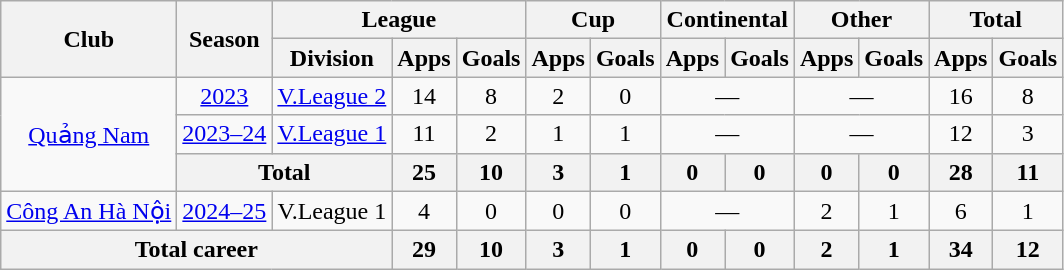<table class="wikitable" style="text-align: center; margin-bottom: 10px;">
<tr>
<th rowspan=2>Club</th>
<th rowspan=2>Season</th>
<th colspan=3>League</th>
<th colspan=2>Cup</th>
<th colspan=2>Continental</th>
<th colspan=2>Other</th>
<th colspan=2>Total</th>
</tr>
<tr>
<th>Division</th>
<th>Apps</th>
<th>Goals</th>
<th>Apps</th>
<th>Goals</th>
<th>Apps</th>
<th>Goals</th>
<th>Apps</th>
<th>Goals</th>
<th>Apps</th>
<th>Goals</th>
</tr>
<tr>
<td rowspan=3><a href='#'>Quảng Nam</a></td>
<td><a href='#'>2023</a></td>
<td><a href='#'>V.League 2</a></td>
<td>14</td>
<td>8</td>
<td>2</td>
<td>0</td>
<td colspan=2>—</td>
<td colspan=2>—</td>
<td>16</td>
<td>8</td>
</tr>
<tr>
<td><a href='#'>2023–24</a></td>
<td><a href='#'>V.League 1</a></td>
<td>11</td>
<td>2</td>
<td>1</td>
<td>1</td>
<td colspan=2>—</td>
<td colspan=2>—</td>
<td>12</td>
<td>3</td>
</tr>
<tr>
<th colspan=2>Total</th>
<th>25</th>
<th>10</th>
<th>3</th>
<th>1</th>
<th>0</th>
<th>0</th>
<th>0</th>
<th>0</th>
<th>28</th>
<th>11</th>
</tr>
<tr>
<td><a href='#'>Công An Hà Nội</a></td>
<td><a href='#'>2024–25</a></td>
<td>V.League 1</td>
<td>4</td>
<td>0</td>
<td>0</td>
<td>0</td>
<td colspan="2">—</td>
<td>2</td>
<td>1</td>
<td>6</td>
<td>1</td>
</tr>
<tr>
<th colspan=3>Total career</th>
<th>29</th>
<th>10</th>
<th>3</th>
<th>1</th>
<th>0</th>
<th>0</th>
<th>2</th>
<th>1</th>
<th>34</th>
<th>12</th>
</tr>
</table>
